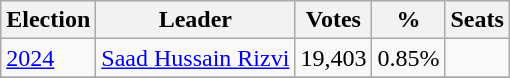<table class="wikitable">
<tr>
<th><strong>Election</strong></th>
<th>Leader</th>
<th><strong>Votes</strong></th>
<th><strong>%</strong></th>
<th><strong>Seats</strong></th>
</tr>
<tr>
<td><a href='#'>2024</a></td>
<td><a href='#'>Saad Hussain Rizvi</a></td>
<td>19,403</td>
<td>0.85%</td>
<td></td>
</tr>
<tr>
</tr>
</table>
